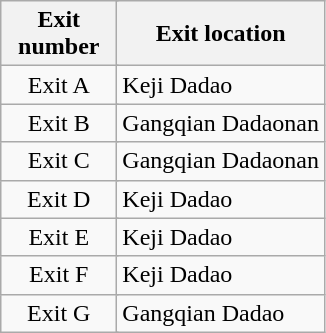<table class="wikitable">
<tr>
<th style="width:70px" colspan="2">Exit number</th>
<th>Exit location</th>
</tr>
<tr>
<td align="center" colspan="2">Exit A</td>
<td>Keji Dadao</td>
</tr>
<tr>
<td align="center" colspan="2">Exit B</td>
<td>Gangqian Dadaonan</td>
</tr>
<tr>
<td align="center" colspan="2">Exit C</td>
<td>Gangqian Dadaonan</td>
</tr>
<tr>
<td align="center" colspan="2">Exit D</td>
<td>Keji Dadao</td>
</tr>
<tr>
<td align="center" colspan="2">Exit E</td>
<td>Keji Dadao</td>
</tr>
<tr>
<td align="center" colspan="2">Exit F</td>
<td>Keji Dadao</td>
</tr>
<tr>
<td align="center" colspan="2">Exit G</td>
<td>Gangqian Dadao</td>
</tr>
</table>
